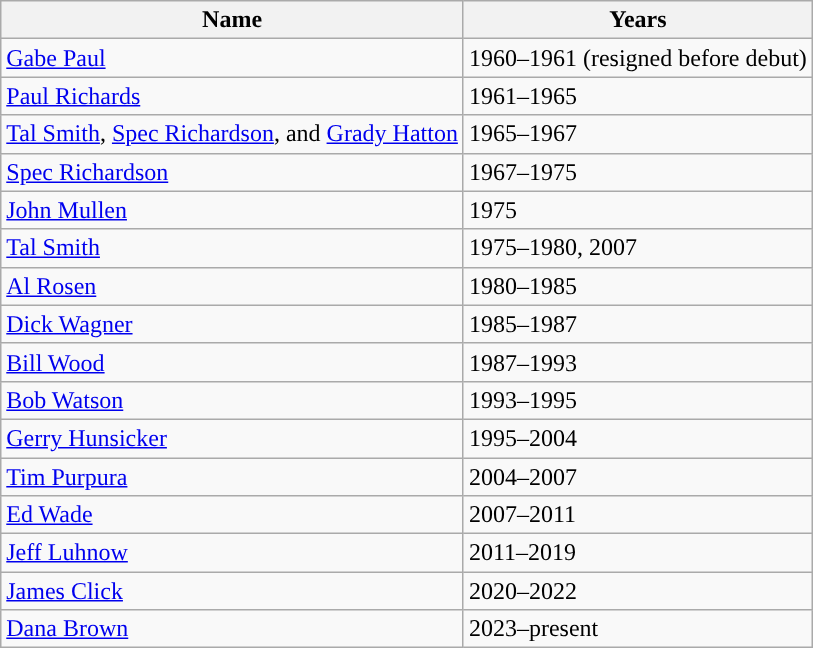<table class="wikitable">
<tr>
<th>Name</th>
<th>Years</th>
</tr>
<tr>
<td><a href='#'>Gabe Paul</a></td>
<td>1960–1961 (resigned before debut)</td>
</tr>
<tr>
<td><a href='#'>Paul Richards</a></td>
<td>1961–1965</td>
</tr>
<tr>
<td><a href='#'>Tal Smith</a>, <a href='#'>Spec Richardson</a>, and <a href='#'>Grady Hatton</a></td>
<td>1965–1967</td>
</tr>
<tr>
<td><a href='#'>Spec Richardson</a></td>
<td>1967–1975</td>
</tr>
<tr>
<td><a href='#'>John Mullen</a></td>
<td>1975</td>
</tr>
<tr>
<td><a href='#'>Tal Smith</a></td>
<td>1975–1980, 2007</td>
</tr>
<tr>
<td><a href='#'>Al Rosen</a></td>
<td>1980–1985</td>
</tr>
<tr>
<td><a href='#'>Dick Wagner</a></td>
<td>1985–1987</td>
</tr>
<tr>
<td><a href='#'>Bill Wood</a></td>
<td>1987–1993</td>
</tr>
<tr>
<td><a href='#'>Bob Watson</a></td>
<td>1993–1995</td>
</tr>
<tr>
<td><a href='#'>Gerry Hunsicker</a></td>
<td>1995–2004</td>
</tr>
<tr>
<td><a href='#'>Tim Purpura</a></td>
<td>2004–2007</td>
</tr>
<tr>
<td><a href='#'>Ed Wade</a></td>
<td>2007–2011</td>
</tr>
<tr>
<td><a href='#'>Jeff Luhnow</a></td>
<td>2011–2019</td>
</tr>
<tr>
<td><a href='#'>James Click</a></td>
<td>2020–2022</td>
</tr>
<tr>
<td><a href='#'>Dana Brown</a></td>
<td>2023–present</td>
</tr>
</table>
